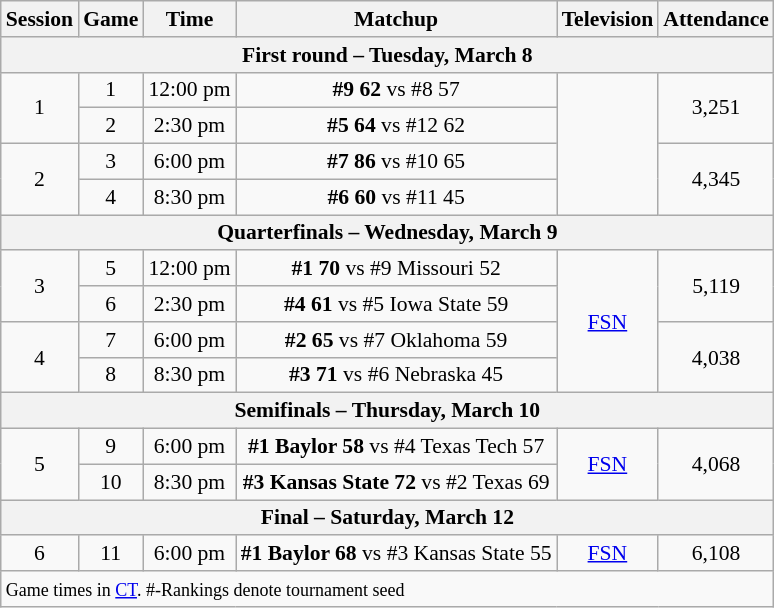<table class="wikitable" style="white-space:nowrap; font-size:90%;text-align:center">
<tr>
<th>Session</th>
<th>Game</th>
<th>Time</th>
<th>Matchup</th>
<th>Television</th>
<th>Attendance</th>
</tr>
<tr>
<th colspan=6>First round – Tuesday, March 8</th>
</tr>
<tr>
<td rowspan=2>1</td>
<td>1</td>
<td>12:00 pm</td>
<td><strong>#9  62</strong> vs #8  57</td>
<td rowspan=4></td>
<td rowspan=2>3,251</td>
</tr>
<tr>
<td>2</td>
<td>2:30 pm</td>
<td><strong>#5  64</strong> vs #12  62</td>
</tr>
<tr>
<td rowspan=2>2</td>
<td>3</td>
<td>6:00 pm</td>
<td><strong>#7  86</strong> vs #10  65</td>
<td rowspan=2>4,345</td>
</tr>
<tr>
<td>4</td>
<td>8:30 pm</td>
<td><strong>#6  60</strong> vs #11  45</td>
</tr>
<tr>
<th colspan=6>Quarterfinals – Wednesday, March 9</th>
</tr>
<tr>
<td rowspan=2>3</td>
<td>5</td>
<td>12:00 pm</td>
<td><strong>#1  70</strong> vs #9 Missouri 52</td>
<td rowspan=4><a href='#'>FSN</a></td>
<td rowspan=2>5,119</td>
</tr>
<tr>
<td>6</td>
<td>2:30 pm</td>
<td><strong>#4  61</strong> vs #5 Iowa State 59</td>
</tr>
<tr>
<td rowspan=2>4</td>
<td>7</td>
<td>6:00 pm</td>
<td><strong>#2  65</strong> vs #7 Oklahoma 59</td>
<td rowspan=2>4,038</td>
</tr>
<tr>
<td>8</td>
<td>8:30 pm</td>
<td><strong>#3  71</strong> vs #6 Nebraska 45</td>
</tr>
<tr>
<th colspan=6>Semifinals – Thursday, March 10</th>
</tr>
<tr>
<td rowspan=2>5</td>
<td>9</td>
<td>6:00 pm</td>
<td><strong>#1 Baylor 58</strong> vs #4 Texas Tech 57</td>
<td rowspan=2><a href='#'>FSN</a></td>
<td rowspan=2>4,068</td>
</tr>
<tr>
<td>10</td>
<td>8:30 pm</td>
<td><strong>#3 Kansas State 72</strong> vs #2 Texas 69</td>
</tr>
<tr>
<th colspan=6>Final – Saturday, March 12</th>
</tr>
<tr>
<td>6</td>
<td>11</td>
<td>6:00 pm</td>
<td><strong>#1 Baylor 68</strong> vs #3 Kansas State 55</td>
<td><a href='#'>FSN</a></td>
<td>6,108</td>
</tr>
<tr align=left>
<td colspan=6><small>Game times in <a href='#'>CT</a>. #-Rankings denote tournament seed</small></td>
</tr>
</table>
